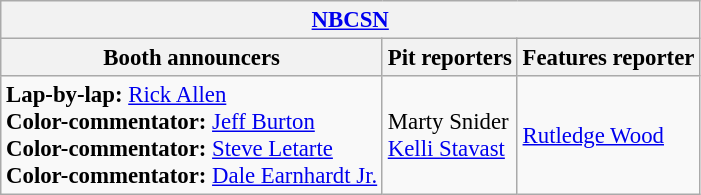<table class="wikitable" style="font-size: 95%">
<tr>
<th colspan="3"><a href='#'>NBCSN</a></th>
</tr>
<tr>
<th>Booth announcers</th>
<th>Pit reporters</th>
<th>Features reporter</th>
</tr>
<tr>
<td><strong>Lap-by-lap:</strong> <a href='#'>Rick Allen</a><br><strong>Color-commentator:</strong> <a href='#'>Jeff Burton</a><br><strong>Color-commentator:</strong> <a href='#'>Steve Letarte</a><br><strong>Color-commentator:</strong> <a href='#'>Dale Earnhardt Jr.</a></td>
<td>Marty Snider<br><a href='#'>Kelli Stavast</a></td>
<td><a href='#'>Rutledge Wood</a></td>
</tr>
</table>
